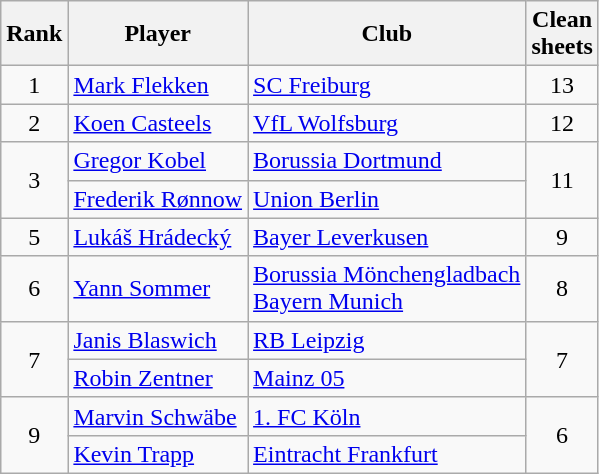<table class="wikitable sortable" style="text-align:center">
<tr>
<th>Rank</th>
<th>Player</th>
<th>Club</th>
<th>Clean<br>sheets</th>
</tr>
<tr>
<td>1</td>
<td align="left"> <a href='#'>Mark Flekken</a></td>
<td align="left"><a href='#'>SC Freiburg</a></td>
<td>13</td>
</tr>
<tr>
<td>2</td>
<td align="left"> <a href='#'>Koen Casteels</a></td>
<td align="left"><a href='#'>VfL Wolfsburg</a></td>
<td>12</td>
</tr>
<tr>
<td rowspan=2>3</td>
<td align="left"> <a href='#'>Gregor Kobel</a></td>
<td align="left"><a href='#'>Borussia Dortmund</a></td>
<td rowspan=2>11</td>
</tr>
<tr>
<td align="left"> <a href='#'>Frederik Rønnow</a></td>
<td align="left"><a href='#'>Union Berlin</a></td>
</tr>
<tr>
<td>5</td>
<td align="left"> <a href='#'>Lukáš Hrádecký</a></td>
<td align="left"><a href='#'>Bayer Leverkusen</a></td>
<td>9</td>
</tr>
<tr>
<td>6</td>
<td align="left"> <a href='#'>Yann Sommer</a></td>
<td align="left"><a href='#'>Borussia Mönchengladbach</a><br><a href='#'>Bayern Munich</a></td>
<td>8</td>
</tr>
<tr>
<td rowspan=2>7</td>
<td align="left"> <a href='#'>Janis Blaswich</a></td>
<td align="left"><a href='#'>RB Leipzig</a></td>
<td rowspan=2>7</td>
</tr>
<tr>
<td align="left"> <a href='#'>Robin Zentner</a></td>
<td align="left"><a href='#'>Mainz 05</a></td>
</tr>
<tr>
<td rowspan=2>9</td>
<td align="left"> <a href='#'>Marvin Schwäbe</a></td>
<td align="left"><a href='#'>1. FC Köln</a></td>
<td rowspan=2>6</td>
</tr>
<tr>
<td align="left"> <a href='#'>Kevin Trapp</a></td>
<td align="left"><a href='#'>Eintracht Frankfurt</a></td>
</tr>
</table>
